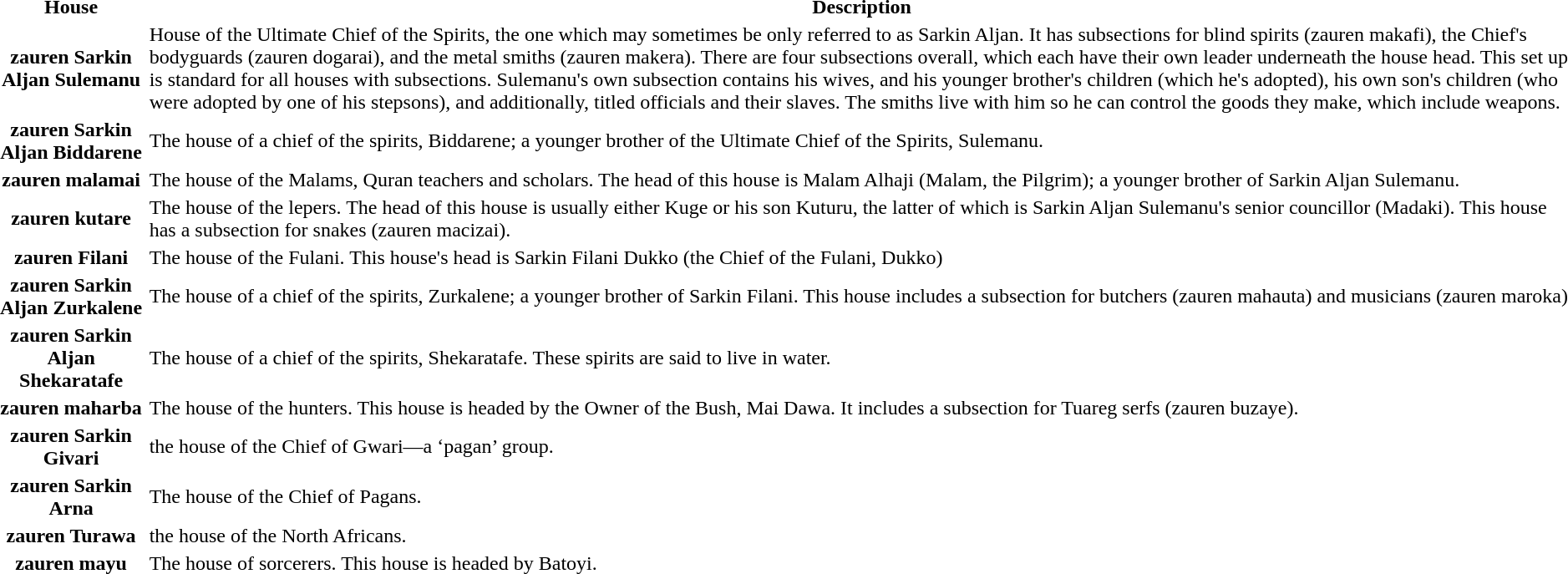<table>
<tr>
<th>House</th>
<th>Description</th>
</tr>
<tr>
<th>zauren Sarkin Aljan Sulemanu</th>
<td>House of the Ultimate Chief of the Spirits, the one which may sometimes be only referred to as Sarkin Aljan. It has subsections for blind spirits (zauren makafi), the Chief's bodyguards (zauren dogarai), and the metal smiths (zauren makera). There are four subsections overall, which each have their own leader underneath the house head. This set up is standard for all houses with subsections. Sulemanu's own subsection contains his wives, and his younger brother's children (which he's adopted), his own son's children (who were adopted by one of his stepsons), and additionally, titled officials and their slaves. The smiths live with him so he can control the goods they make, which include weapons.</td>
</tr>
<tr>
<th>zauren Sarkin Aljan Biddarene</th>
<td>The house of a chief of the spirits, Biddarene; a younger brother of the Ultimate Chief of the Spirits, Sulemanu.</td>
</tr>
<tr>
<th>zauren malamai</th>
<td>The house of the Malams, Quran teachers and scholars. The head of this house is Malam Alhaji (Malam, the Pilgrim); a younger brother of Sarkin Aljan Sulemanu.</td>
</tr>
<tr>
<th>zauren kutare</th>
<td>The house of the lepers. The head of this house is usually either Kuge or his son Kuturu, the latter of which is Sarkin Aljan Sulemanu's senior councillor (Madaki). This house has a subsection for snakes (zauren macizai).</td>
</tr>
<tr>
<th>zauren Filani</th>
<td>The house of the Fulani. This house's head is Sarkin Filani Dukko (the Chief of the Fulani, Dukko)</td>
</tr>
<tr>
<th>zauren Sarkin Aljan Zurkalene</th>
<td>The house of a chief of the spirits, Zurkalene; a younger brother of Sarkin Filani. This house includes a subsection for butchers (zauren mahauta) and musicians (zauren maroka)</td>
</tr>
<tr>
<th>zauren Sarkin Aljan Shekaratafe</th>
<td>The house of a chief of the spirits, Shekaratafe. These spirits are said to live in water.</td>
</tr>
<tr>
<th>zauren maharba</th>
<td>The house of the hunters. This house is headed by the Owner of the Bush, Mai Dawa. It includes a subsection for Tuareg serfs (zauren buzaye).</td>
</tr>
<tr>
<th>zauren Sarkin Givari</th>
<td>the house of the Chief of Gwari—a ‘pagan’ group.</td>
</tr>
<tr>
<th>zauren Sarkin Arna</th>
<td>The house of the Chief of Pagans.</td>
</tr>
<tr>
<th>zauren Turawa</th>
<td>the house of the North Africans.</td>
</tr>
<tr>
<th>zauren mayu</th>
<td>The house of sorcerers. This house is headed by Batoyi.</td>
</tr>
</table>
